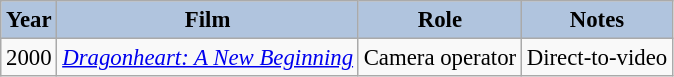<table class="wikitable" style="font-size:95%;">
<tr>
<th style="background:#B0C4DE;">Year</th>
<th style="background:#B0C4DE;">Film</th>
<th style="background:#B0C4DE;">Role</th>
<th style="background:#B0C4DE;">Notes</th>
</tr>
<tr>
<td>2000</td>
<td><em><a href='#'>Dragonheart: A New Beginning</a></em></td>
<td>Camera operator</td>
<td>Direct-to-video</td>
</tr>
</table>
